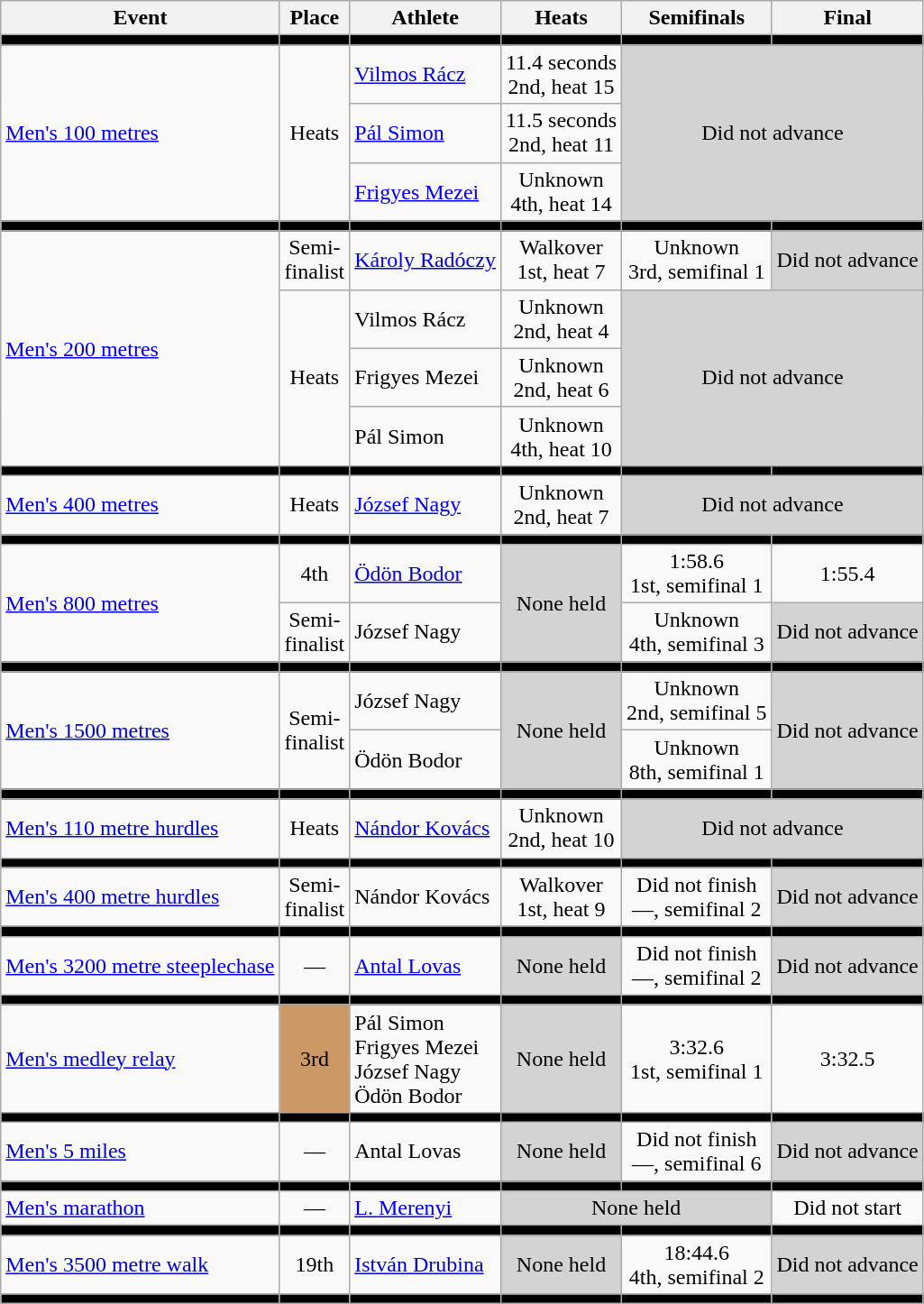<table class=wikitable>
<tr>
<th>Event</th>
<th>Place</th>
<th>Athlete</th>
<th>Heats</th>
<th>Semifinals</th>
<th>Final</th>
</tr>
<tr bgcolor=black>
<td></td>
<td></td>
<td></td>
<td></td>
<td></td>
<td></td>
</tr>
<tr align=center>
<td rowspan=3 align=left><a href='#'>Men's 100 metres</a></td>
<td rowspan=3>Heats</td>
<td align=left><a href='#'>Vilmos Rácz</a></td>
<td>11.4 seconds <br> 2nd, heat 15</td>
<td colspan=2 rowspan=3 bgcolor=lightgray>Did not advance</td>
</tr>
<tr align=center>
<td align=left><a href='#'>Pál Simon</a></td>
<td>11.5 seconds <br> 2nd, heat 11</td>
</tr>
<tr align=center>
<td align=left><a href='#'>Frigyes Mezei</a></td>
<td>Unknown <br> 4th, heat 14</td>
</tr>
<tr bgcolor=black>
<td></td>
<td></td>
<td></td>
<td></td>
<td></td>
<td></td>
</tr>
<tr align=center>
<td rowspan=4 align=left><a href='#'>Men's 200 metres</a></td>
<td>Semi-<br>finalist</td>
<td align=left><a href='#'>Károly Radóczy</a></td>
<td>Walkover <br> 1st, heat 7</td>
<td>Unknown <br> 3rd, semifinal 1</td>
<td bgcolor=lightgray>Did not advance</td>
</tr>
<tr align=center>
<td rowspan=3>Heats</td>
<td align=left>Vilmos Rácz</td>
<td>Unknown <br> 2nd, heat 4</td>
<td rowspan=3 colspan=2 bgcolor=lightgray>Did not advance</td>
</tr>
<tr align=center>
<td align=left>Frigyes Mezei</td>
<td>Unknown <br> 2nd, heat 6</td>
</tr>
<tr align=center>
<td align=left>Pál Simon</td>
<td>Unknown <br> 4th, heat 10</td>
</tr>
<tr bgcolor=black>
<td></td>
<td></td>
<td></td>
<td></td>
<td></td>
<td></td>
</tr>
<tr align=center>
<td align=left><a href='#'>Men's 400 metres</a></td>
<td>Heats</td>
<td align=left><a href='#'>József Nagy</a></td>
<td>Unknown <br> 2nd, heat 7</td>
<td colspan=2 bgcolor=lightgray>Did not advance</td>
</tr>
<tr bgcolor=black>
<td></td>
<td></td>
<td></td>
<td></td>
<td></td>
<td></td>
</tr>
<tr align=center>
<td rowspan=2 align=left><a href='#'>Men's 800 metres</a></td>
<td>4th</td>
<td align=left><a href='#'>Ödön Bodor</a></td>
<td rowspan=2 bgcolor=lightgray>None held</td>
<td>1:58.6 <br> 1st, semifinal 1</td>
<td>1:55.4</td>
</tr>
<tr align=center>
<td>Semi-<br>finalist</td>
<td align=left>József Nagy</td>
<td>Unknown <br> 4th, semifinal 3</td>
<td bgcolor=lightgray>Did not advance</td>
</tr>
<tr bgcolor=black>
<td></td>
<td></td>
<td></td>
<td></td>
<td></td>
<td></td>
</tr>
<tr align=center>
<td rowspan=2 align=left><a href='#'>Men's 1500 metres</a></td>
<td rowspan=2>Semi-<br>finalist</td>
<td align=left>József Nagy</td>
<td rowspan=2 bgcolor=lightgray>None held</td>
<td>Unknown <br> 2nd, semifinal 5</td>
<td rowspan=2 bgcolor=lightgray>Did not advance</td>
</tr>
<tr align=center>
<td align=left>Ödön Bodor</td>
<td>Unknown <br> 8th, semifinal 1</td>
</tr>
<tr bgcolor=black>
<td></td>
<td></td>
<td></td>
<td></td>
<td></td>
<td></td>
</tr>
<tr align=center>
<td align=left><a href='#'>Men's 110 metre hurdles</a></td>
<td>Heats</td>
<td align=left><a href='#'>Nándor Kovács</a></td>
<td>Unknown <br> 2nd, heat 10</td>
<td colspan=2 bgcolor=lightgray>Did not advance</td>
</tr>
<tr bgcolor=black>
<td></td>
<td></td>
<td></td>
<td></td>
<td></td>
<td></td>
</tr>
<tr align=center>
<td align=left><a href='#'>Men's 400 metre hurdles</a></td>
<td>Semi-<br>finalist</td>
<td align=left>Nándor Kovács</td>
<td>Walkover <br> 1st, heat 9</td>
<td>Did not finish <br> —, semifinal 2</td>
<td bgcolor=lightgray>Did not advance</td>
</tr>
<tr bgcolor=black>
<td></td>
<td></td>
<td></td>
<td></td>
<td></td>
<td></td>
</tr>
<tr align=center>
<td align=left><a href='#'>Men's 3200 metre steeplechase</a></td>
<td>—</td>
<td align=left><a href='#'>Antal Lovas</a></td>
<td bgcolor=lightgray>None held</td>
<td>Did not finish <br> —, semifinal 2</td>
<td bgcolor=lightgray>Did not advance</td>
</tr>
<tr bgcolor=black>
<td></td>
<td></td>
<td></td>
<td></td>
<td></td>
<td></td>
</tr>
<tr align=center>
<td align=left><a href='#'>Men's medley relay</a></td>
<td bgcolor=cc9966>3rd</td>
<td align=left>Pál Simon <br> Frigyes Mezei <br> József Nagy <br> Ödön Bodor</td>
<td bgcolor=lightgray>None held</td>
<td>3:32.6 <br> 1st, semifinal 1</td>
<td>3:32.5</td>
</tr>
<tr bgcolor=black>
<td></td>
<td></td>
<td></td>
<td></td>
<td></td>
<td></td>
</tr>
<tr align=center>
<td align=left><a href='#'>Men's 5 miles</a></td>
<td>—</td>
<td align=left>Antal Lovas</td>
<td bgcolor=lightgray>None held</td>
<td>Did not finish <br> —, semifinal 6</td>
<td bgcolor=lightgray>Did not advance</td>
</tr>
<tr bgcolor=black>
<td></td>
<td></td>
<td></td>
<td></td>
<td></td>
<td></td>
</tr>
<tr align=center>
<td align=left><a href='#'>Men's marathon</a></td>
<td>—</td>
<td align=left><a href='#'>L. Merenyi</a></td>
<td colspan=2 bgcolor=lightgray>None held</td>
<td>Did not start</td>
</tr>
<tr bgcolor=black>
<td></td>
<td></td>
<td></td>
<td></td>
<td></td>
<td></td>
</tr>
<tr align=center>
<td align=left><a href='#'>Men's 3500 metre walk</a></td>
<td>19th</td>
<td align=left><a href='#'>István Drubina</a></td>
<td bgcolor=lightgray>None held</td>
<td>18:44.6 <br> 4th, semifinal 2</td>
<td bgcolor=lightgray>Did not advance</td>
</tr>
<tr bgcolor=black>
<td></td>
<td></td>
<td></td>
<td></td>
<td></td>
<td></td>
</tr>
</table>
